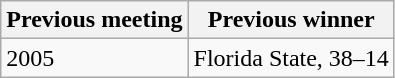<table class="wikitable">
<tr>
<th>Previous meeting</th>
<th>Previous winner</th>
</tr>
<tr>
<td>2005</td>
<td>Florida State, 38–14</td>
</tr>
</table>
